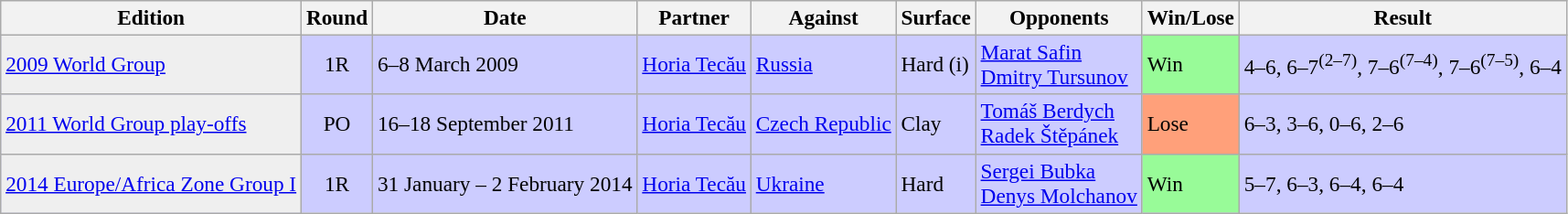<table class=wikitable style=font-size:97%>
<tr>
<th>Edition</th>
<th>Round</th>
<th>Date</th>
<th>Partner</th>
<th>Against</th>
<th>Surface</th>
<th>Opponents</th>
<th>Win/Lose</th>
<th>Result</th>
</tr>
<tr bgcolor=CCCCFF>
<td bgcolor=efefef><a href='#'>2009 World Group</a></td>
<td style="text-align:center;">1R</td>
<td>6–8 March 2009</td>
<td> <a href='#'>Horia Tecău</a></td>
<td> <a href='#'>Russia</a></td>
<td>Hard (i)</td>
<td> <a href='#'>Marat Safin</a><br> <a href='#'>Dmitry Tursunov</a></td>
<td bgcolor=98FB98>Win</td>
<td>4–6, 6–7<sup>(2–7)</sup>, 7–6<sup>(7–4)</sup>, 7–6<sup>(7–5)</sup>, 6–4</td>
</tr>
<tr bgcolor=CCCCFF>
<td bgcolor=efefef><a href='#'>2011 World Group play-offs</a></td>
<td style="text-align:center;">PO</td>
<td>16–18 September 2011</td>
<td> <a href='#'>Horia Tecău</a></td>
<td> <a href='#'>Czech Republic</a></td>
<td>Clay</td>
<td> <a href='#'>Tomáš Berdych</a><br> <a href='#'>Radek Štěpánek</a></td>
<td bgcolor=FFA07A>Lose</td>
<td>6–3, 3–6, 0–6, 2–6</td>
</tr>
<tr bgcolor=CCCCFF>
<td bgcolor=efefef><a href='#'>2014 Europe/Africa Zone Group I</a></td>
<td style="text-align:center;">1R</td>
<td>31 January – 2 February 2014</td>
<td> <a href='#'>Horia Tecău</a></td>
<td> <a href='#'>Ukraine</a></td>
<td>Hard</td>
<td> <a href='#'>Sergei Bubka</a><br> <a href='#'>Denys Molchanov</a></td>
<td bgcolor=98FB98>Win</td>
<td>5–7, 6–3, 6–4, 6–4</td>
</tr>
</table>
